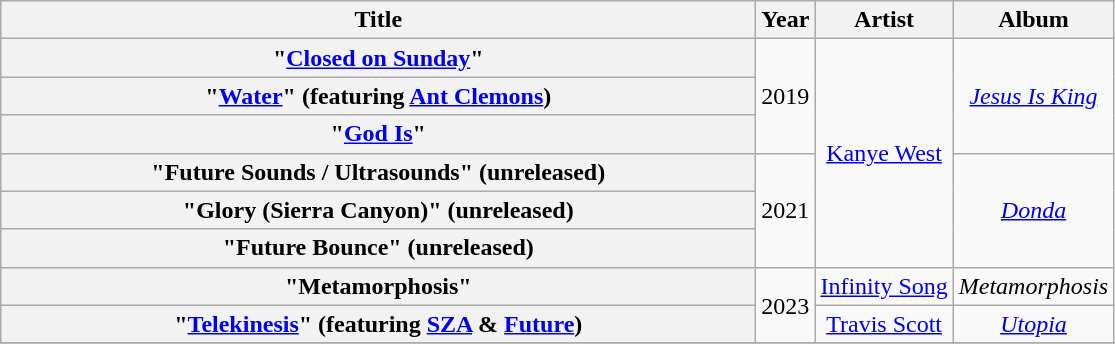<table class="wikitable plainrowheaders" style="text-align:center;">
<tr>
<th scope="col" style="width:31em;">Title</th>
<th scope="col">Year</th>
<th scope="col">Artist</th>
<th scope="col">Album</th>
</tr>
<tr>
<th scope="row">"<a href='#'>Closed on Sunday</a>"</th>
<td rowspan="3">2019</td>
<td rowspan="6"><a href='#'>Kanye West</a></td>
<td rowspan="3"><em><a href='#'>Jesus Is King</a></em></td>
</tr>
<tr>
<th scope="row">"<a href='#'>Water</a>" (featuring <a href='#'>Ant Clemons</a>)</th>
</tr>
<tr>
<th scope="row">"<a href='#'>God Is</a>"</th>
</tr>
<tr>
<th scope="row">"Future Sounds / Ultrasounds" (unreleased)</th>
<td rowspan="3">2021</td>
<td rowspan="3"><em><a href='#'>Donda</a></em></td>
</tr>
<tr>
<th scope="row">"Glory (Sierra Canyon)" (unreleased)</th>
</tr>
<tr>
<th scope="row">"Future Bounce" (unreleased)</th>
</tr>
<tr>
<th scope="row">"Metamorphosis"</th>
<td rowspan="2">2023</td>
<td><a href='#'>Infinity Song</a></td>
<td><em>Metamorphosis</em></td>
</tr>
<tr>
<th scope="row">"<a href='#'>Telekinesis</a>" (featuring <a href='#'>SZA</a> & <a href='#'>Future</a>)</th>
<td><a href='#'>Travis Scott</a></td>
<td><em><a href='#'>Utopia</a></em></td>
</tr>
<tr>
</tr>
</table>
